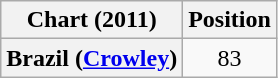<table class="wikitable plainrowheaders" style="text-align:center">
<tr>
<th scope="col">Chart (2011)</th>
<th scope="col">Position</th>
</tr>
<tr>
<th scope="row">Brazil (<a href='#'>Crowley</a>)</th>
<td style="text-align:center;">83</td>
</tr>
</table>
